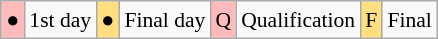<table class="wikitable" style="margin:0.5em auto; font-size:90%; line-height:1.25em; text-align:center;">
<tr>
<td bgcolor="#FFBBBB">●</td>
<td>1st day</td>
<td bgcolor="#FFDF80">●</td>
<td>Final day</td>
<td bgcolor="#FFBBBB">Q</td>
<td>Qualification</td>
<td bgcolor="#FFDF80">F</td>
<td>Final</td>
</tr>
</table>
